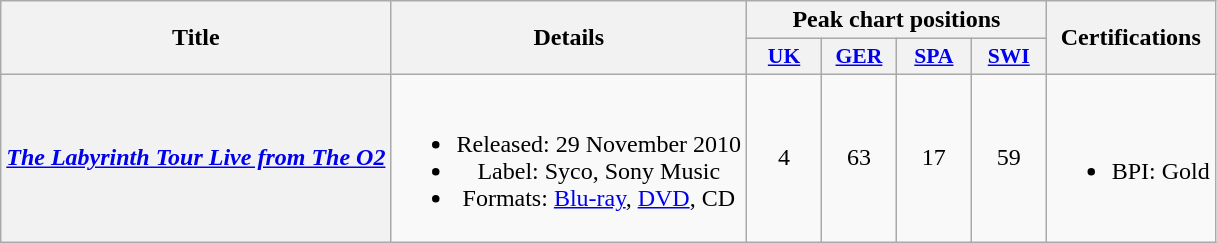<table class="wikitable plainrowheaders" style="text-align:center;">
<tr>
<th scope="col" rowspan="2">Title</th>
<th scope="col" rowspan="2">Details</th>
<th scope="col" colspan="4">Peak chart positions</th>
<th scope="col" rowspan="2">Certifications</th>
</tr>
<tr>
<th scope="col" style="width:3em;font-size:90%;"><a href='#'>UK</a><br></th>
<th scope="col" style="width:3em;font-size:90%;"><a href='#'>GER</a><br></th>
<th scope="col" style="width:3em;font-size:90%;"><a href='#'>SPA</a><br></th>
<th scope="col" style="width:3em;font-size:90%;"><a href='#'>SWI</a><br></th>
</tr>
<tr>
<th scope="row"><em><a href='#'>The Labyrinth Tour Live from The O2</a></em></th>
<td><br><ul><li>Released: 29 November 2010</li><li>Label: Syco, Sony Music</li><li>Formats: <a href='#'>Blu-ray</a>, <a href='#'>DVD</a>, CD</li></ul></td>
<td>4</td>
<td>63</td>
<td>17</td>
<td>59</td>
<td><br><ul><li>BPI: Gold</li></ul></td>
</tr>
</table>
